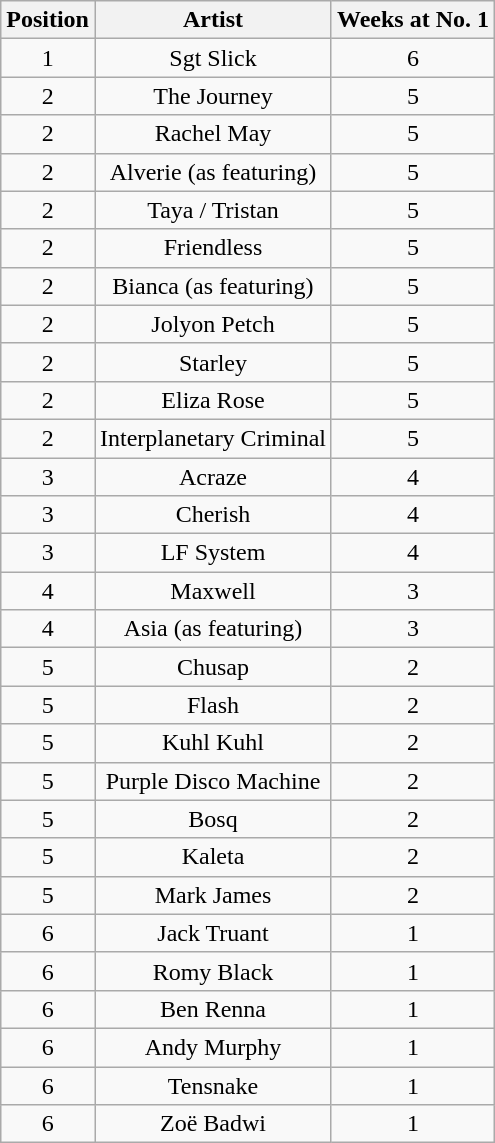<table class="wikitable">
<tr>
<th style="text-align: center;">Position</th>
<th style="text-align: center;">Artist</th>
<th style="text-align: center;">Weeks at No. 1</th>
</tr>
<tr>
<td style="text-align: center;">1</td>
<td style="text-align: center;">Sgt Slick</td>
<td style="text-align: center;">6</td>
</tr>
<tr>
<td style="text-align: center;">2</td>
<td style="text-align: center;">The Journey</td>
<td style="text-align: center;">5</td>
</tr>
<tr>
<td style="text-align: center;">2</td>
<td style="text-align: center;">Rachel May</td>
<td style="text-align: center;">5</td>
</tr>
<tr>
<td style="text-align: center;">2</td>
<td style="text-align: center;">Alverie (as featuring)</td>
<td style="text-align: center;">5</td>
</tr>
<tr>
<td style="text-align: center;">2</td>
<td style="text-align: center;">Taya / Tristan</td>
<td style="text-align: center;">5</td>
</tr>
<tr>
<td style="text-align: center;">2</td>
<td style="text-align: center;">Friendless</td>
<td style="text-align: center;">5</td>
</tr>
<tr>
<td style="text-align: center;">2</td>
<td style="text-align: center;">Bianca (as featuring)</td>
<td style="text-align: center;">5</td>
</tr>
<tr>
<td style="text-align: center;">2</td>
<td style="text-align: center;">Jolyon Petch</td>
<td style="text-align: center;">5</td>
</tr>
<tr>
<td style="text-align: center;">2</td>
<td style="text-align: center;">Starley</td>
<td style="text-align: center;">5</td>
</tr>
<tr>
<td style="text-align: center;">2</td>
<td style="text-align: center;">Eliza Rose</td>
<td style="text-align: center;">5</td>
</tr>
<tr>
<td style="text-align: center;">2</td>
<td style="text-align: center;">Interplanetary Criminal</td>
<td style="text-align: center;">5</td>
</tr>
<tr>
<td style="text-align: center;">3</td>
<td style="text-align: center;">Acraze</td>
<td style="text-align: center;">4</td>
</tr>
<tr>
<td style="text-align: center;">3</td>
<td style="text-align: center;">Cherish</td>
<td style="text-align: center;">4</td>
</tr>
<tr>
<td style="text-align: center;">3</td>
<td style="text-align: center;">LF System</td>
<td style="text-align: center;">4</td>
</tr>
<tr>
<td style="text-align: center;">4</td>
<td style="text-align: center;">Maxwell</td>
<td style="text-align: center;">3</td>
</tr>
<tr>
<td style="text-align: center;">4</td>
<td style="text-align: center;">Asia (as featuring)</td>
<td style="text-align: center;">3</td>
</tr>
<tr>
<td style="text-align: center;">5</td>
<td style="text-align: center;">Chusap</td>
<td style="text-align: center;">2</td>
</tr>
<tr>
<td style="text-align: center;">5</td>
<td style="text-align: center;">Flash</td>
<td style="text-align: center;">2</td>
</tr>
<tr>
<td style="text-align: center;">5</td>
<td style="text-align: center;">Kuhl Kuhl</td>
<td style="text-align: center;">2</td>
</tr>
<tr>
<td style="text-align: center;">5</td>
<td style="text-align: center;">Purple Disco Machine</td>
<td style="text-align: center;">2</td>
</tr>
<tr>
<td style="text-align: center;">5</td>
<td style="text-align: center;">Bosq</td>
<td style="text-align: center;">2</td>
</tr>
<tr>
<td style="text-align: center;">5</td>
<td style="text-align: center;">Kaleta</td>
<td style="text-align: center;">2</td>
</tr>
<tr>
<td style="text-align: center;">5</td>
<td style="text-align: center;">Mark James</td>
<td style="text-align: center;">2</td>
</tr>
<tr>
<td style="text-align: center;">6</td>
<td style="text-align: center;">Jack Truant</td>
<td style="text-align: center;">1</td>
</tr>
<tr>
<td style="text-align: center;">6</td>
<td style="text-align: center;">Romy Black</td>
<td style="text-align: center;">1</td>
</tr>
<tr>
<td style="text-align: center;">6</td>
<td style="text-align: center;">Ben Renna</td>
<td style="text-align: center;">1</td>
</tr>
<tr>
<td style="text-align: center;">6</td>
<td style="text-align: center;">Andy Murphy</td>
<td style="text-align: center;">1</td>
</tr>
<tr>
<td style="text-align: center;">6</td>
<td style="text-align: center;">Tensnake</td>
<td style="text-align: center;">1</td>
</tr>
<tr>
<td style="text-align: center;">6</td>
<td style="text-align: center;">Zoë Badwi</td>
<td style="text-align: center;">1</td>
</tr>
</table>
